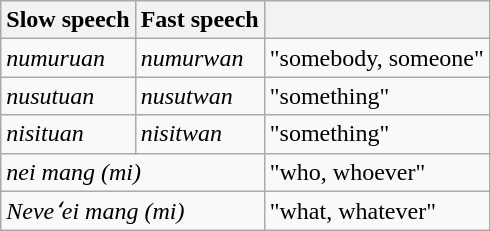<table class="wikitable">
<tr>
<th>Slow speech</th>
<th>Fast speech</th>
<th></th>
</tr>
<tr>
<td><em>numuruan</em></td>
<td><em>numurwan</em></td>
<td>"somebody, someone"</td>
</tr>
<tr>
<td><em>nusutuan</em></td>
<td><em>nusutwan</em></td>
<td>"something"</td>
</tr>
<tr>
<td><em>nisituan</em></td>
<td><em>nisitwan</em></td>
<td>"something"</td>
</tr>
<tr>
<td colspan="2"><em>nei mang (mi)</em></td>
<td>"who, whoever"</td>
</tr>
<tr>
<td colspan="2"><em>Neveʻei mang (mi)</em></td>
<td>"what, whatever"</td>
</tr>
</table>
